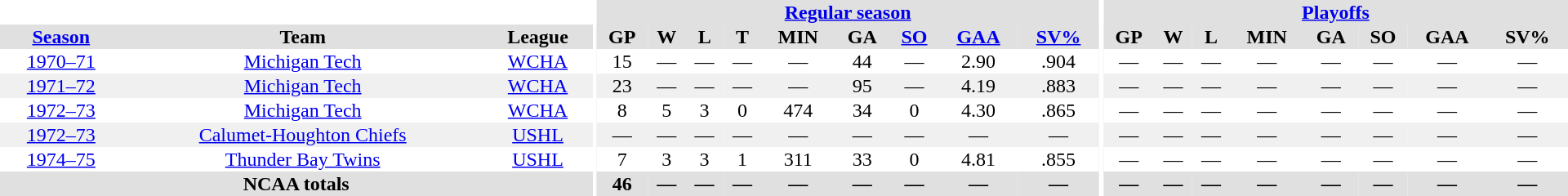<table border="0" cellpadding="1" cellspacing="0" style="text-align:center; width:80em">
<tr bgcolor="#e0e0e0">
<th colspan="3" bgcolor="#ffffff"></th>
<th rowspan="99" bgcolor="#ffffff"></th>
<th colspan="9"><a href='#'>Regular season</a></th>
<th rowspan="99" bgcolor="#ffffff"></th>
<th colspan="8"><a href='#'>Playoffs</a></th>
</tr>
<tr bgcolor="#e0e0e0">
<th><a href='#'>Season</a></th>
<th>Team</th>
<th>League</th>
<th>GP</th>
<th>W</th>
<th>L</th>
<th>T</th>
<th>MIN</th>
<th>GA</th>
<th><a href='#'>SO</a></th>
<th><a href='#'>GAA</a></th>
<th><a href='#'>SV%</a></th>
<th>GP</th>
<th>W</th>
<th>L</th>
<th>MIN</th>
<th>GA</th>
<th>SO</th>
<th>GAA</th>
<th>SV%</th>
</tr>
<tr>
<td><a href='#'>1970–71</a></td>
<td><a href='#'>Michigan Tech</a></td>
<td><a href='#'>WCHA</a></td>
<td>15</td>
<td>—</td>
<td>—</td>
<td>—</td>
<td>—</td>
<td>44</td>
<td>—</td>
<td>2.90</td>
<td>.904</td>
<td>—</td>
<td>—</td>
<td>—</td>
<td>—</td>
<td>—</td>
<td>—</td>
<td>—</td>
<td>—</td>
</tr>
<tr bgcolor="f0f0f0">
<td><a href='#'>1971–72</a></td>
<td><a href='#'>Michigan Tech</a></td>
<td><a href='#'>WCHA</a></td>
<td>23</td>
<td>—</td>
<td>—</td>
<td>—</td>
<td>—</td>
<td>95</td>
<td>—</td>
<td>4.19</td>
<td>.883</td>
<td>—</td>
<td>—</td>
<td>—</td>
<td>—</td>
<td>—</td>
<td>—</td>
<td>—</td>
<td>—</td>
</tr>
<tr>
<td><a href='#'>1972–73</a></td>
<td><a href='#'>Michigan Tech</a></td>
<td><a href='#'>WCHA</a></td>
<td>8</td>
<td>5</td>
<td>3</td>
<td>0</td>
<td>474</td>
<td>34</td>
<td>0</td>
<td>4.30</td>
<td>.865</td>
<td>—</td>
<td>—</td>
<td>—</td>
<td>—</td>
<td>—</td>
<td>—</td>
<td>—</td>
<td>—</td>
</tr>
<tr bgcolor="f0f0f0">
<td><a href='#'>1972–73</a></td>
<td><a href='#'>Calumet-Houghton Chiefs</a></td>
<td><a href='#'>USHL</a></td>
<td>—</td>
<td>—</td>
<td>—</td>
<td>—</td>
<td>—</td>
<td>—</td>
<td>—</td>
<td>—</td>
<td>—</td>
<td>—</td>
<td>—</td>
<td>—</td>
<td>—</td>
<td>—</td>
<td>—</td>
<td>—</td>
<td>—</td>
</tr>
<tr bgcolor="">
<td><a href='#'>1974–75</a></td>
<td><a href='#'>Thunder Bay Twins</a></td>
<td><a href='#'>USHL</a></td>
<td>7</td>
<td>3</td>
<td>3</td>
<td>1</td>
<td>311</td>
<td>33</td>
<td>0</td>
<td>4.81</td>
<td>.855</td>
<td>—</td>
<td>—</td>
<td>—</td>
<td>—</td>
<td>—</td>
<td>—</td>
<td>—</td>
<td>—</td>
</tr>
<tr bgcolor="#e0e0e0">
<th colspan="3">NCAA totals</th>
<th>46</th>
<th>—</th>
<th>—</th>
<th>—</th>
<th>—</th>
<th>—</th>
<th>—</th>
<th>—</th>
<th>—</th>
<th>—</th>
<th>—</th>
<th>—</th>
<th>—</th>
<th>—</th>
<th>—</th>
<th>—</th>
<th>—</th>
</tr>
</table>
